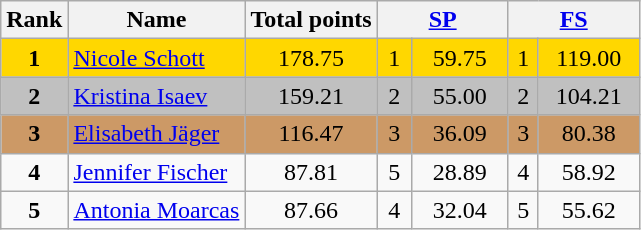<table class="wikitable sortable">
<tr>
<th>Rank</th>
<th>Name</th>
<th>Total points</th>
<th colspan="2" width="80px"><a href='#'>SP</a></th>
<th colspan="2" width="80px"><a href='#'>FS</a></th>
</tr>
<tr bgcolor="gold">
<td align="center"><strong>1</strong></td>
<td><a href='#'>Nicole Schott</a></td>
<td align="center">178.75</td>
<td align="center">1</td>
<td align="center">59.75</td>
<td align="center">1</td>
<td align="center">119.00</td>
</tr>
<tr bgcolor="silver">
<td align="center"><strong>2</strong></td>
<td><a href='#'>Kristina Isaev</a></td>
<td align="center">159.21</td>
<td align="center">2</td>
<td align="center">55.00</td>
<td align="center">2</td>
<td align="center">104.21</td>
</tr>
<tr bgcolor="cc9966">
<td align="center"><strong>3</strong></td>
<td><a href='#'>Elisabeth Jäger</a></td>
<td align="center">116.47</td>
<td align="center">3</td>
<td align="center">36.09</td>
<td align="center">3</td>
<td align="center">80.38</td>
</tr>
<tr>
<td align="center"><strong>4</strong></td>
<td><a href='#'>Jennifer Fischer</a></td>
<td align="center">87.81</td>
<td align="center">5</td>
<td align="center">28.89</td>
<td align="center">4</td>
<td align="center">58.92</td>
</tr>
<tr>
<td align="center"><strong>5</strong></td>
<td><a href='#'>Antonia Moarcas</a></td>
<td align="center">87.66</td>
<td align="center">4</td>
<td align="center">32.04</td>
<td align="center">5</td>
<td align="center">55.62</td>
</tr>
</table>
